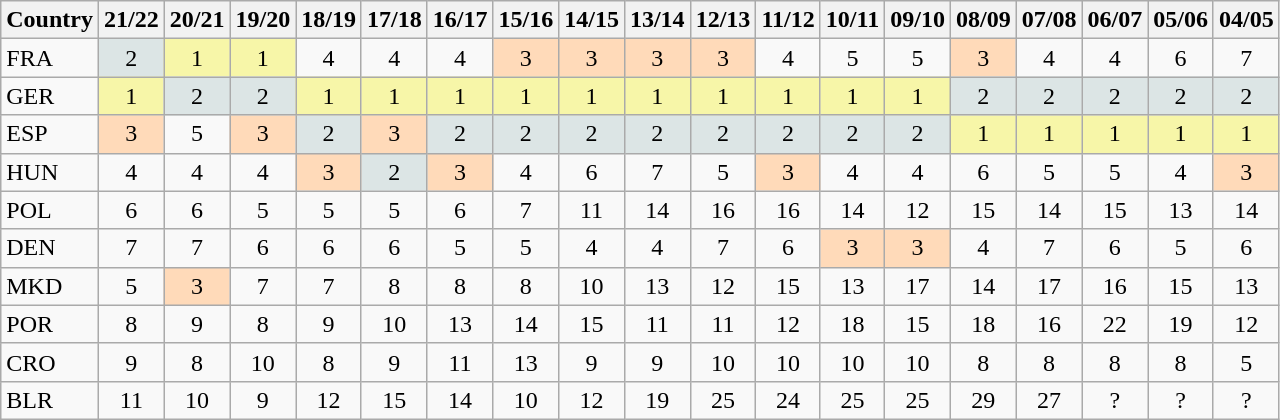<table class="wikitable sortable" style="text-align: center;">
<tr>
<th>Country</th>
<th>21/22</th>
<th>20/21</th>
<th>19/20</th>
<th>18/19</th>
<th>17/18</th>
<th>16/17</th>
<th>15/16</th>
<th>14/15</th>
<th>13/14</th>
<th>12/13</th>
<th>11/12</th>
<th>10/11</th>
<th>09/10</th>
<th>08/09</th>
<th>07/08</th>
<th>06/07</th>
<th>05/06</th>
<th>04/05</th>
</tr>
<tr>
<td align=left> FRA</td>
<td style="background:#DCE5E5;">2</td>
<td style="background:#F7F6A8;">1</td>
<td style="background:#F7F6A8;">1</td>
<td>4</td>
<td>4</td>
<td>4</td>
<td style="background:#FFDAB9;">3</td>
<td style="background:#FFDAB9;">3</td>
<td style="background:#FFDAB9;">3</td>
<td style="background:#FFDAB9;">3</td>
<td>4</td>
<td>5</td>
<td>5</td>
<td style="background:#FFDAB9;">3</td>
<td>4</td>
<td>4</td>
<td>6</td>
<td>7</td>
</tr>
<tr>
<td align=left> GER</td>
<td style="background:#F7F6A8;">1</td>
<td style="background:#DCE5E5;">2</td>
<td style="background:#DCE5E5;">2</td>
<td style="background:#F7F6A8;">1</td>
<td style="background:#F7F6A8;">1</td>
<td style="background:#F7F6A8;">1</td>
<td style="background:#F7F6A8;">1</td>
<td style="background:#F7F6A8;">1</td>
<td style="background:#F7F6A8;">1</td>
<td style="background:#F7F6A8;">1</td>
<td style="background:#F7F6A8;">1</td>
<td style="background:#F7F6A8;">1</td>
<td style="background:#F7F6A8;">1</td>
<td style="background:#DCE5E5;">2</td>
<td style="background:#DCE5E5;">2</td>
<td style="background:#DCE5E5;">2</td>
<td style="background:#DCE5E5;">2</td>
<td style="background:#DCE5E5;">2</td>
</tr>
<tr>
<td align=left> ESP</td>
<td style="background:#FFDAB9;">3</td>
<td>5</td>
<td style="background:#FFDAB9;">3</td>
<td style="background:#DCE5E5;">2</td>
<td style="background:#FFDAB9;">3</td>
<td style="background:#DCE5E5;">2</td>
<td style="background:#DCE5E5;">2</td>
<td style="background:#DCE5E5;">2</td>
<td style="background:#DCE5E5;">2</td>
<td style="background:#DCE5E5;">2</td>
<td style="background:#DCE5E5;">2</td>
<td style="background:#DCE5E5;">2</td>
<td style="background:#DCE5E5;">2</td>
<td style="background:#F7F6A8;">1</td>
<td style="background:#F7F6A8;">1</td>
<td style="background:#F7F6A8;">1</td>
<td style="background:#F7F6A8;">1</td>
<td style="background:#F7F6A8;">1</td>
</tr>
<tr>
<td align=left> HUN</td>
<td>4</td>
<td>4</td>
<td>4</td>
<td style="background:#FFDAB9;">3</td>
<td style="background:#DCE5E5;">2</td>
<td style="background:#FFDAB9;">3</td>
<td>4</td>
<td>6</td>
<td>7</td>
<td>5</td>
<td style="background:#FFDAB9;">3</td>
<td>4</td>
<td>4</td>
<td>6</td>
<td>5</td>
<td>5</td>
<td>4</td>
<td style="background:#FFDAB9;">3</td>
</tr>
<tr>
<td align=left> POL</td>
<td>6</td>
<td>6</td>
<td>5</td>
<td>5</td>
<td>5</td>
<td>6</td>
<td>7</td>
<td>11</td>
<td>14</td>
<td>16</td>
<td>16</td>
<td>14</td>
<td>12</td>
<td>15</td>
<td>14</td>
<td>15</td>
<td>13</td>
<td>14</td>
</tr>
<tr>
<td align=left> DEN</td>
<td>7</td>
<td>7</td>
<td>6</td>
<td>6</td>
<td>6</td>
<td>5</td>
<td>5</td>
<td>4</td>
<td>4</td>
<td>7</td>
<td>6</td>
<td style="background:#FFDAB9;">3</td>
<td style="background:#FFDAB9;">3</td>
<td>4</td>
<td>7</td>
<td>6</td>
<td>5</td>
<td>6</td>
</tr>
<tr>
<td align=left> MKD</td>
<td>5</td>
<td style="background:#FFDAB9;">3</td>
<td>7</td>
<td>7</td>
<td>8</td>
<td>8</td>
<td>8</td>
<td>10</td>
<td>13</td>
<td>12</td>
<td>15</td>
<td>13</td>
<td>17</td>
<td>14</td>
<td>17</td>
<td>16</td>
<td>15</td>
<td>13</td>
</tr>
<tr>
<td align=left> POR</td>
<td>8</td>
<td>9</td>
<td>8</td>
<td>9</td>
<td>10</td>
<td>13</td>
<td>14</td>
<td>15</td>
<td>11</td>
<td>11</td>
<td>12</td>
<td>18</td>
<td>15</td>
<td>18</td>
<td>16</td>
<td>22</td>
<td>19</td>
<td>12</td>
</tr>
<tr>
<td align=left> CRO</td>
<td>9</td>
<td>8</td>
<td>10</td>
<td>8</td>
<td>9</td>
<td>11</td>
<td>13</td>
<td>9</td>
<td>9</td>
<td>10</td>
<td>10</td>
<td>10</td>
<td>10</td>
<td>8</td>
<td>8</td>
<td>8</td>
<td>8</td>
<td>5</td>
</tr>
<tr>
<td align=left> BLR</td>
<td>11</td>
<td>10</td>
<td>9</td>
<td>12</td>
<td>15</td>
<td>14</td>
<td>10</td>
<td>12</td>
<td>19</td>
<td>25</td>
<td>24</td>
<td>25</td>
<td>25</td>
<td>29</td>
<td>27</td>
<td>?</td>
<td>?</td>
<td>?</td>
</tr>
</table>
